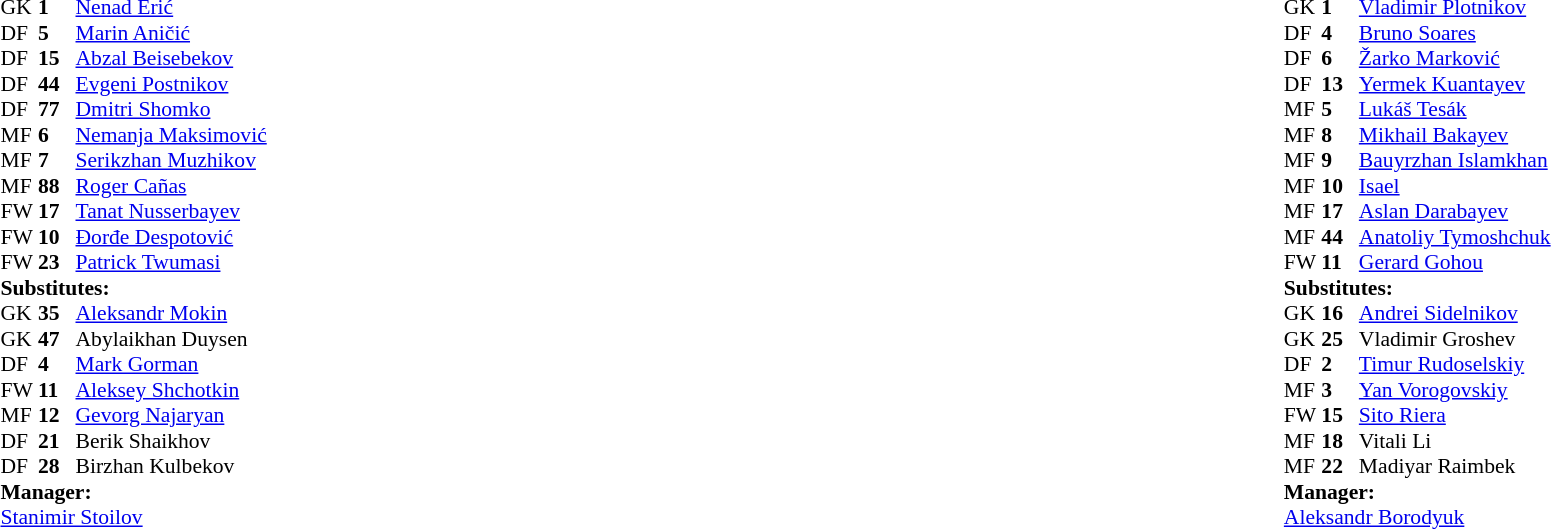<table width="100%">
<tr>
<td valign="top" width="50%"><br><table style="font-size: 90%" cellspacing="0" cellpadding="0">
<tr>
<td colspan=4></td>
</tr>
<tr>
<th width="25"></th>
<th width="25"></th>
</tr>
<tr>
<td>GK</td>
<td><strong>1</strong></td>
<td> <a href='#'>Nenad Erić</a></td>
</tr>
<tr>
<td>DF</td>
<td><strong>5</strong></td>
<td> <a href='#'>Marin Aničić</a></td>
</tr>
<tr>
<td>DF</td>
<td><strong>15</strong></td>
<td> <a href='#'>Abzal Beisebekov</a></td>
</tr>
<tr>
<td>DF</td>
<td><strong>44</strong></td>
<td> <a href='#'>Evgeni Postnikov</a></td>
<td></td>
<td></td>
</tr>
<tr>
<td>DF</td>
<td><strong>77</strong></td>
<td> <a href='#'>Dmitri Shomko</a></td>
<td></td>
</tr>
<tr>
<td>MF</td>
<td><strong>6</strong></td>
<td> <a href='#'>Nemanja Maksimović</a></td>
</tr>
<tr>
<td>MF</td>
<td><strong>7</strong></td>
<td> <a href='#'>Serikzhan Muzhikov</a></td>
</tr>
<tr>
<td>MF</td>
<td><strong>88</strong></td>
<td> <a href='#'>Roger Cañas</a></td>
<td></td>
</tr>
<tr>
<td>FW</td>
<td><strong>17</strong></td>
<td> <a href='#'>Tanat Nusserbayev</a></td>
<td></td>
<td></td>
</tr>
<tr>
<td>FW</td>
<td><strong>10</strong></td>
<td> <a href='#'>Đorđe Despotović</a></td>
<td></td>
<td></td>
</tr>
<tr>
<td>FW</td>
<td><strong>23</strong></td>
<td> <a href='#'>Patrick Twumasi</a></td>
<td></td>
</tr>
<tr>
<td colspan=3><strong>Substitutes:</strong></td>
</tr>
<tr>
<td>GK</td>
<td><strong>35</strong></td>
<td> <a href='#'>Aleksandr Mokin</a></td>
</tr>
<tr>
<td>GK</td>
<td><strong>47</strong></td>
<td> Abylaikhan Duysen</td>
</tr>
<tr>
<td>DF</td>
<td><strong>4</strong></td>
<td> <a href='#'>Mark Gorman</a></td>
<td></td>
<td></td>
</tr>
<tr>
<td>FW</td>
<td><strong>11</strong></td>
<td> <a href='#'>Aleksey Shchotkin</a></td>
<td></td>
<td></td>
</tr>
<tr>
<td>MF</td>
<td><strong>12</strong></td>
<td> <a href='#'>Gevorg Najaryan</a></td>
</tr>
<tr>
<td>DF</td>
<td><strong>21</strong></td>
<td> Berik Shaikhov</td>
<td></td>
<td></td>
</tr>
<tr>
<td>DF</td>
<td><strong>28</strong></td>
<td> Birzhan Kulbekov</td>
</tr>
<tr>
<td colspan=3><strong>Manager:</strong></td>
</tr>
<tr>
<td colspan=3> <a href='#'>Stanimir Stoilov</a></td>
</tr>
</table>
</td>
<td valign="top" width="50%"><br><table style="font-size: 90%" cellspacing="0" cellpadding="0" align="center">
<tr>
<td colspan=4></td>
</tr>
<tr>
<th width=25></th>
<th width=25></th>
</tr>
<tr>
<td>GK</td>
<td><strong>1</strong></td>
<td> <a href='#'>Vladimir Plotnikov</a></td>
</tr>
<tr>
<td>DF</td>
<td><strong>4</strong></td>
<td> <a href='#'>Bruno Soares</a></td>
</tr>
<tr>
<td>DF</td>
<td><strong>6</strong></td>
<td> <a href='#'>Žarko Marković</a></td>
<td></td>
</tr>
<tr>
<td>DF</td>
<td><strong>13</strong></td>
<td> <a href='#'>Yermek Kuantayev</a></td>
</tr>
<tr>
<td>MF</td>
<td><strong>5</strong></td>
<td> <a href='#'>Lukáš Tesák</a></td>
<td></td>
</tr>
<tr>
<td>MF</td>
<td><strong>8</strong></td>
<td> <a href='#'>Mikhail Bakayev</a></td>
</tr>
<tr>
<td>MF</td>
<td><strong>9</strong></td>
<td> <a href='#'>Bauyrzhan Islamkhan</a></td>
</tr>
<tr>
<td>MF</td>
<td><strong>10</strong></td>
<td> <a href='#'>Isael</a></td>
<td></td>
<td></td>
</tr>
<tr>
<td>MF</td>
<td><strong>17</strong></td>
<td> <a href='#'>Aslan Darabayev</a></td>
<td></td>
<td></td>
</tr>
<tr>
<td>MF</td>
<td><strong>44</strong></td>
<td> <a href='#'>Anatoliy Tymoshchuk</a></td>
<td></td>
</tr>
<tr>
<td>FW</td>
<td><strong>11</strong></td>
<td> <a href='#'>Gerard Gohou</a></td>
</tr>
<tr>
<td colspan=3><strong>Substitutes:</strong></td>
</tr>
<tr>
<td>GK</td>
<td><strong>16</strong></td>
<td> <a href='#'>Andrei Sidelnikov</a></td>
</tr>
<tr>
<td>GK</td>
<td><strong>25</strong></td>
<td> Vladimir Groshev</td>
</tr>
<tr>
<td>DF</td>
<td><strong>2</strong></td>
<td> <a href='#'>Timur Rudoselskiy</a></td>
</tr>
<tr>
<td>MF</td>
<td><strong>3</strong></td>
<td> <a href='#'>Yan Vorogovskiy</a></td>
</tr>
<tr>
<td>FW</td>
<td><strong>15</strong></td>
<td> <a href='#'>Sito Riera</a></td>
<td></td>
<td></td>
</tr>
<tr>
<td>MF</td>
<td><strong>18</strong></td>
<td> Vitali Li</td>
<td></td>
<td></td>
</tr>
<tr>
<td>MF</td>
<td><strong>22</strong></td>
<td> Madiyar Raimbek</td>
</tr>
<tr>
<td colspan=3><strong>Manager:</strong></td>
</tr>
<tr>
<td colspan=3> <a href='#'>Aleksandr Borodyuk</a></td>
</tr>
</table>
</td>
</tr>
</table>
